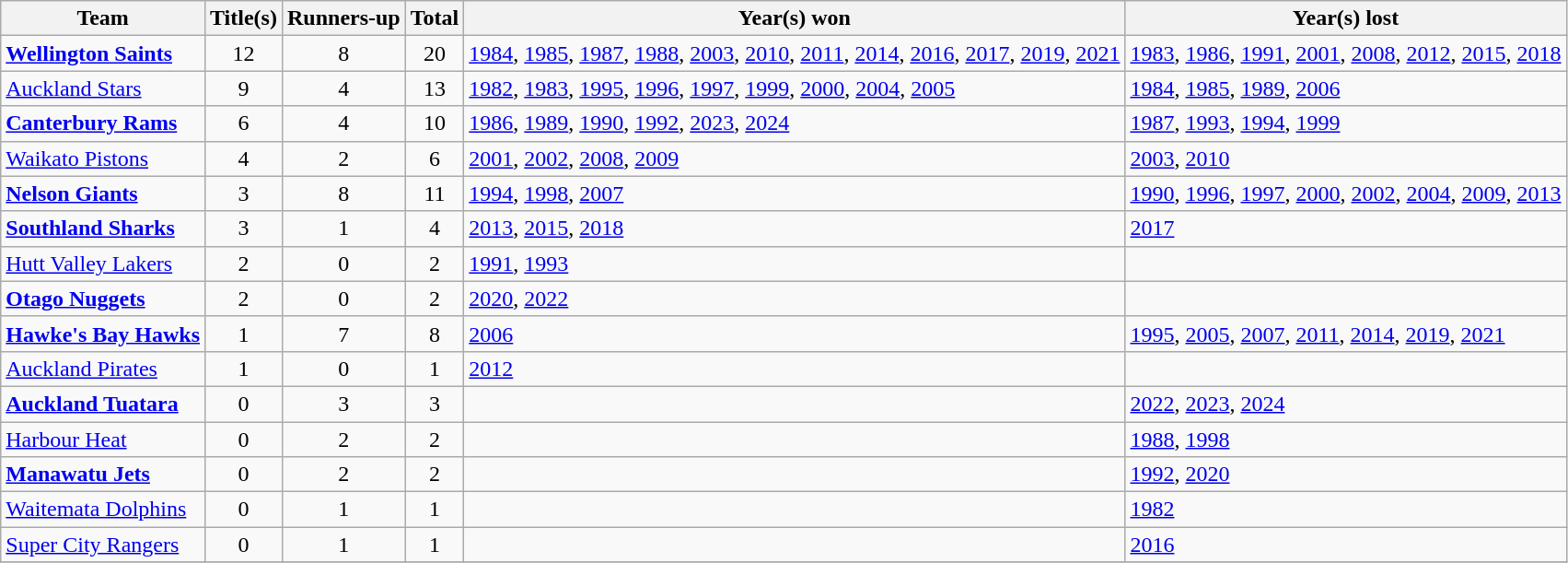<table class="wikitable sortable" style="text-align:left;">
<tr>
<th>Team</th>
<th>Title(s)</th>
<th>Runners-up</th>
<th>Total</th>
<th>Year(s) won</th>
<th>Year(s) lost</th>
</tr>
<tr>
<td><strong><a href='#'>Wellington Saints</a></strong></td>
<td align="center">12</td>
<td align="center">8</td>
<td align="center">20</td>
<td><a href='#'>1984</a>, <a href='#'>1985</a>, <a href='#'>1987</a>, <a href='#'>1988</a>, <a href='#'>2003</a>, <a href='#'>2010</a>, <a href='#'>2011</a>, <a href='#'>2014</a>, <a href='#'>2016</a>, <a href='#'>2017</a>, <a href='#'>2019</a>, <a href='#'>2021</a></td>
<td><a href='#'>1983</a>, <a href='#'>1986</a>, <a href='#'>1991</a>, <a href='#'>2001</a>, <a href='#'>2008</a>, <a href='#'>2012</a>, <a href='#'>2015</a>, <a href='#'>2018</a></td>
</tr>
<tr>
<td><a href='#'>Auckland Stars</a></td>
<td align="center">9</td>
<td align="center">4</td>
<td align="center">13</td>
<td><a href='#'>1982</a>, <a href='#'>1983</a>, <a href='#'>1995</a>, <a href='#'>1996</a>, <a href='#'>1997</a>, <a href='#'>1999</a>, <a href='#'>2000</a>, <a href='#'>2004</a>, <a href='#'>2005</a></td>
<td><a href='#'>1984</a>, <a href='#'>1985</a>, <a href='#'>1989</a>, <a href='#'>2006</a></td>
</tr>
<tr>
<td><strong><a href='#'>Canterbury Rams</a></strong></td>
<td align="center">6</td>
<td align="center">4</td>
<td align="center">10</td>
<td><a href='#'>1986</a>, <a href='#'>1989</a>, <a href='#'>1990</a>, <a href='#'>1992</a>, <a href='#'>2023</a>, <a href='#'>2024</a></td>
<td><a href='#'>1987</a>, <a href='#'>1993</a>, <a href='#'>1994</a>, <a href='#'>1999</a></td>
</tr>
<tr>
<td><a href='#'>Waikato Pistons</a></td>
<td align="center">4</td>
<td align="center">2</td>
<td align="center">6</td>
<td><a href='#'>2001</a>, <a href='#'>2002</a>, <a href='#'>2008</a>, <a href='#'>2009</a></td>
<td><a href='#'>2003</a>, <a href='#'>2010</a></td>
</tr>
<tr>
<td><strong><a href='#'>Nelson Giants</a></strong></td>
<td align="center">3</td>
<td align="center">8</td>
<td align="center">11</td>
<td><a href='#'>1994</a>, <a href='#'>1998</a>, <a href='#'>2007</a></td>
<td><a href='#'>1990</a>, <a href='#'>1996</a>, <a href='#'>1997</a>, <a href='#'>2000</a>, <a href='#'>2002</a>, <a href='#'>2004</a>, <a href='#'>2009</a>, <a href='#'>2013</a></td>
</tr>
<tr>
<td><strong><a href='#'>Southland Sharks</a></strong></td>
<td align="center">3</td>
<td align="center">1</td>
<td align="center">4</td>
<td><a href='#'>2013</a>, <a href='#'>2015</a>, <a href='#'>2018</a></td>
<td><a href='#'>2017</a></td>
</tr>
<tr>
<td><a href='#'>Hutt Valley Lakers</a></td>
<td align="center">2</td>
<td align="center">0</td>
<td align="center">2</td>
<td><a href='#'>1991</a>, <a href='#'>1993</a></td>
<td></td>
</tr>
<tr>
<td><strong><a href='#'>Otago Nuggets</a></strong></td>
<td align="center">2</td>
<td align="center">0</td>
<td align="center">2</td>
<td><a href='#'>2020</a>, <a href='#'>2022</a></td>
<td></td>
</tr>
<tr>
<td><strong><a href='#'>Hawke's Bay Hawks</a></strong></td>
<td align="center">1</td>
<td align="center">7</td>
<td align="center">8</td>
<td><a href='#'>2006</a></td>
<td><a href='#'>1995</a>, <a href='#'>2005</a>, <a href='#'>2007</a>, <a href='#'>2011</a>, <a href='#'>2014</a>, <a href='#'>2019</a>, <a href='#'>2021</a></td>
</tr>
<tr>
<td><a href='#'>Auckland Pirates</a></td>
<td align="center">1</td>
<td align="center">0</td>
<td align="center">1</td>
<td><a href='#'>2012</a></td>
<td></td>
</tr>
<tr>
<td><strong><a href='#'>Auckland Tuatara</a></strong></td>
<td align="center">0</td>
<td align="center">3</td>
<td align="center">3</td>
<td></td>
<td><a href='#'>2022</a>, <a href='#'>2023</a>, <a href='#'>2024</a></td>
</tr>
<tr>
<td><a href='#'>Harbour Heat</a></td>
<td align="center">0</td>
<td align="center">2</td>
<td align="center">2</td>
<td></td>
<td><a href='#'>1988</a>, <a href='#'>1998</a></td>
</tr>
<tr>
<td><strong><a href='#'>Manawatu Jets</a></strong></td>
<td align="center">0</td>
<td align="center">2</td>
<td align="center">2</td>
<td></td>
<td><a href='#'>1992</a>, <a href='#'>2020</a></td>
</tr>
<tr>
<td><a href='#'>Waitemata Dolphins</a></td>
<td align="center">0</td>
<td align="center">1</td>
<td align="center">1</td>
<td></td>
<td><a href='#'>1982</a></td>
</tr>
<tr>
<td><a href='#'>Super City Rangers</a></td>
<td align="center">0</td>
<td align="center">1</td>
<td align="center">1</td>
<td></td>
<td><a href='#'>2016</a></td>
</tr>
<tr>
</tr>
</table>
